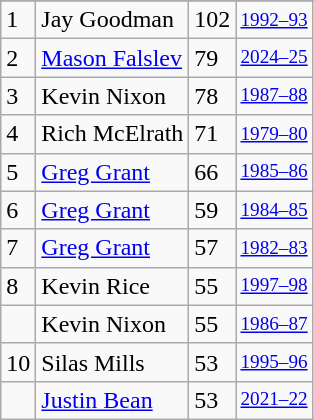<table class="wikitable">
<tr>
</tr>
<tr>
<td>1</td>
<td>Jay Goodman</td>
<td>102</td>
<td style="font-size:80%;"><a href='#'>1992–93</a></td>
</tr>
<tr>
<td>2</td>
<td><a href='#'>Mason Falslev</a></td>
<td>79</td>
<td style="font-size:80%;"><a href='#'>2024–25</a></td>
</tr>
<tr>
<td>3</td>
<td>Kevin Nixon</td>
<td>78</td>
<td style="font-size:80%;"><a href='#'>1987–88</a></td>
</tr>
<tr>
<td>4</td>
<td>Rich McElrath</td>
<td>71</td>
<td style="font-size:80%;"><a href='#'>1979–80</a></td>
</tr>
<tr>
<td>5</td>
<td><a href='#'>Greg Grant</a></td>
<td>66</td>
<td style="font-size:80%;"><a href='#'>1985–86</a></td>
</tr>
<tr>
<td>6</td>
<td><a href='#'>Greg Grant</a></td>
<td>59</td>
<td style="font-size:80%;"><a href='#'>1984–85</a></td>
</tr>
<tr>
<td>7</td>
<td><a href='#'>Greg Grant</a></td>
<td>57</td>
<td style="font-size:80%;"><a href='#'>1982–83</a></td>
</tr>
<tr>
<td>8</td>
<td>Kevin Rice</td>
<td>55</td>
<td style="font-size:80%;"><a href='#'>1997–98</a></td>
</tr>
<tr>
<td></td>
<td>Kevin Nixon</td>
<td>55</td>
<td style="font-size:80%;"><a href='#'>1986–87</a></td>
</tr>
<tr>
<td>10</td>
<td>Silas Mills</td>
<td>53</td>
<td style="font-size:80%;"><a href='#'>1995–96</a></td>
</tr>
<tr>
<td></td>
<td><a href='#'>Justin Bean</a></td>
<td>53</td>
<td style="font-size:80%;"><a href='#'>2021–22</a></td>
</tr>
</table>
